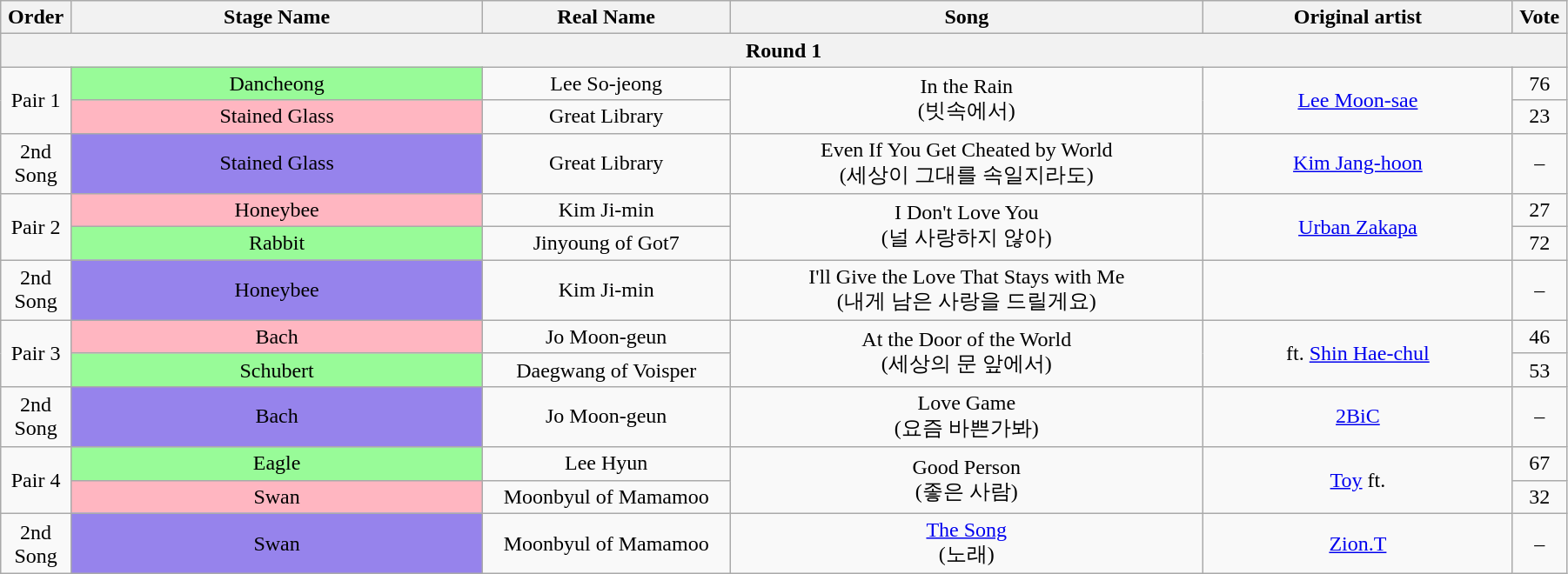<table class="wikitable" style="text-align:center; width:95%;">
<tr>
<th style="width:1%;">Order</th>
<th style="width:20%;">Stage Name</th>
<th style="width:12%;">Real Name</th>
<th style="width:23%;">Song</th>
<th style="width:15%;">Original artist</th>
<th style="width:1%;">Vote</th>
</tr>
<tr>
<th colspan=6>Round 1</th>
</tr>
<tr>
<td rowspan=2>Pair 1</td>
<td bgcolor="palegreen">Dancheong</td>
<td>Lee So-jeong</td>
<td rowspan=2>In the Rain<br>(빗속에서)</td>
<td rowspan=2><a href='#'>Lee Moon-sae</a></td>
<td>76</td>
</tr>
<tr>
<td bgcolor="lightpink">Stained Glass</td>
<td>Great Library</td>
<td>23</td>
</tr>
<tr>
<td>2nd Song</td>
<td bgcolor="#9683EC">Stained Glass</td>
<td>Great Library</td>
<td>Even If You Get Cheated by World<br>(세상이 그대를 속일지라도)</td>
<td><a href='#'>Kim Jang-hoon</a></td>
<td>–</td>
</tr>
<tr>
<td rowspan=2>Pair 2</td>
<td bgcolor="lightpink">Honeybee</td>
<td>Kim Ji-min</td>
<td rowspan=2>I Don't Love You<br>(널 사랑하지 않아)</td>
<td rowspan=2><a href='#'>Urban Zakapa</a></td>
<td>27</td>
</tr>
<tr>
<td bgcolor="palegreen">Rabbit</td>
<td>Jinyoung of Got7</td>
<td>72</td>
</tr>
<tr>
<td>2nd Song</td>
<td bgcolor="#9683EC">Honeybee</td>
<td>Kim Ji-min</td>
<td>I'll Give the Love That Stays with Me<br>(내게 남은 사랑을 드릴게요)</td>
<td></td>
<td>–</td>
</tr>
<tr>
<td rowspan=2>Pair 3</td>
<td bgcolor="lightpink">Bach</td>
<td>Jo Moon-geun</td>
<td rowspan=2>At the Door of the World<br>(세상의 문 앞에서)</td>
<td rowspan=2> ft. <a href='#'>Shin Hae-chul</a></td>
<td>46</td>
</tr>
<tr>
<td bgcolor="palegreen">Schubert</td>
<td>Daegwang of Voisper</td>
<td>53</td>
</tr>
<tr>
<td>2nd Song</td>
<td bgcolor="#9683EC">Bach</td>
<td>Jo Moon-geun</td>
<td>Love Game<br>(요즘 바쁜가봐)</td>
<td><a href='#'>2BiC</a></td>
<td>–</td>
</tr>
<tr>
<td rowspan=2>Pair 4</td>
<td bgcolor="palegreen">Eagle</td>
<td>Lee Hyun</td>
<td rowspan=2>Good Person<br>(좋은 사람)</td>
<td rowspan=2><a href='#'>Toy</a> ft. </td>
<td>67</td>
</tr>
<tr>
<td bgcolor="lightpink">Swan</td>
<td>Moonbyul of Mamamoo</td>
<td>32</td>
</tr>
<tr>
<td>2nd Song</td>
<td bgcolor="#9683EC">Swan</td>
<td>Moonbyul of Mamamoo</td>
<td><a href='#'>The Song</a><br>(노래)</td>
<td><a href='#'>Zion.T</a></td>
<td>–</td>
</tr>
</table>
